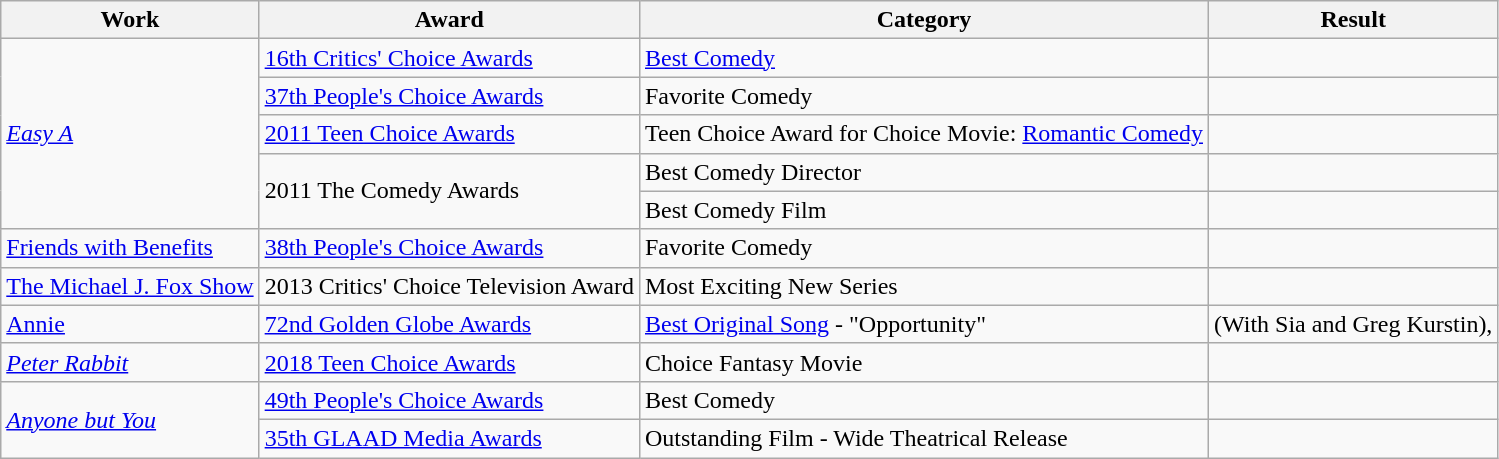<table class="wikitable plainrowheaders">
<tr>
<th>Work</th>
<th>Award</th>
<th>Category</th>
<th>Result</th>
</tr>
<tr>
<td rowspan=5><em><a href='#'>Easy A</a></em></td>
<td><a href='#'>16th Critics' Choice Awards</a></td>
<td><a href='#'>Best Comedy</a></td>
<td></td>
</tr>
<tr>
<td><a href='#'>37th People's Choice Awards</a></td>
<td>Favorite Comedy</td>
<td></td>
</tr>
<tr>
<td><a href='#'>2011 Teen Choice Awards</a></td>
<td>Teen Choice Award for Choice Movie: <a href='#'>Romantic Comedy</a></td>
<td></td>
</tr>
<tr>
<td rowspan=2>2011 The Comedy Awards</td>
<td>Best Comedy Director</td>
<td></td>
</tr>
<tr>
<td>Best Comedy Film</td>
<td></td>
</tr>
<tr>
<td><a href='#'>Friends with Benefits</a></td>
<td><a href='#'>38th People's Choice Awards</a></td>
<td>Favorite Comedy</td>
<td></td>
</tr>
<tr>
<td><a href='#'>The Michael J. Fox Show</a></td>
<td>2013 Critics' Choice Television Award</td>
<td>Most Exciting New Series</td>
<td></td>
</tr>
<tr>
<td><a href='#'>Annie</a></td>
<td><a href='#'>72nd Golden Globe Awards</a></td>
<td><a href='#'>Best Original Song</a> - "Opportunity"</td>
<td> (With Sia and Greg Kurstin),</td>
</tr>
<tr>
<td><em><a href='#'>Peter Rabbit</a></em></td>
<td><a href='#'>2018 Teen Choice Awards</a></td>
<td>Choice Fantasy Movie</td>
<td></td>
</tr>
<tr>
<td rowspan="2"><em><a href='#'>Anyone but You</a></em></td>
<td><a href='#'>49th People's Choice Awards</a></td>
<td>Best Comedy</td>
<td></td>
</tr>
<tr>
<td><a href='#'>35th GLAAD Media Awards</a></td>
<td>Outstanding Film - Wide Theatrical Release</td>
<td></td>
</tr>
</table>
